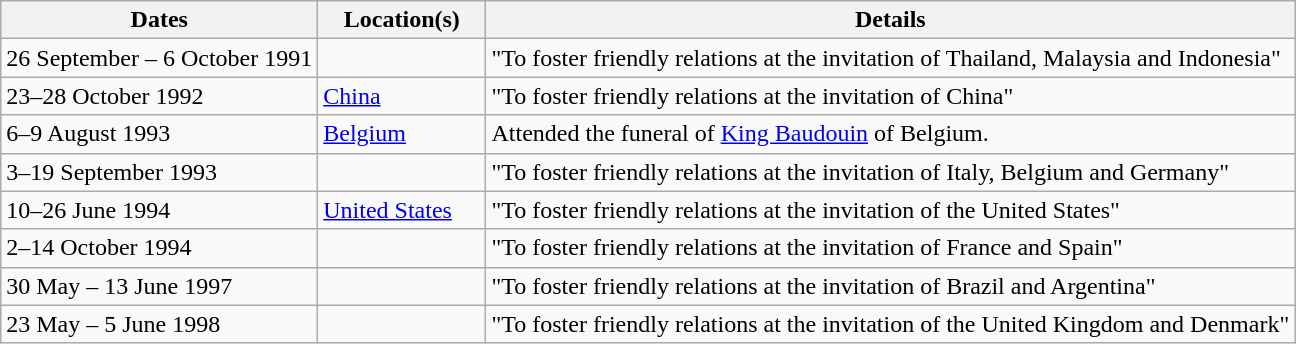<table class="wikitable">
<tr>
<th scope="col">Dates</th>
<th scope="col" width="13%">Location(s)</th>
<th scope="col">Details</th>
</tr>
<tr>
<td>26 September – 6 October 1991</td>
<td></td>
<td>"To foster friendly relations at the invitation of Thailand, Malaysia and Indonesia"</td>
</tr>
<tr>
<td>23–28 October 1992</td>
<td><a href='#'>China</a></td>
<td>"To foster friendly relations at the invitation of China"</td>
</tr>
<tr>
<td>6–9 August 1993</td>
<td><a href='#'>Belgium</a></td>
<td>Attended the funeral of <a href='#'>King Baudouin</a> of Belgium.</td>
</tr>
<tr>
<td>3–19 September 1993</td>
<td></td>
<td>"To foster friendly relations at the invitation of Italy, Belgium and Germany"</td>
</tr>
<tr>
<td>10–26 June 1994</td>
<td><a href='#'>United States</a></td>
<td>"To foster friendly relations at the invitation of the United States"</td>
</tr>
<tr>
<td>2–14 October 1994</td>
<td></td>
<td>"To foster friendly relations at the invitation of France and Spain"</td>
</tr>
<tr>
<td>30 May – 13 June 1997</td>
<td></td>
<td>"To foster friendly relations at the invitation of Brazil and Argentina"</td>
</tr>
<tr>
<td>23 May – 5 June 1998</td>
<td></td>
<td>"To foster friendly relations at the invitation of the United Kingdom and Denmark"</td>
</tr>
</table>
